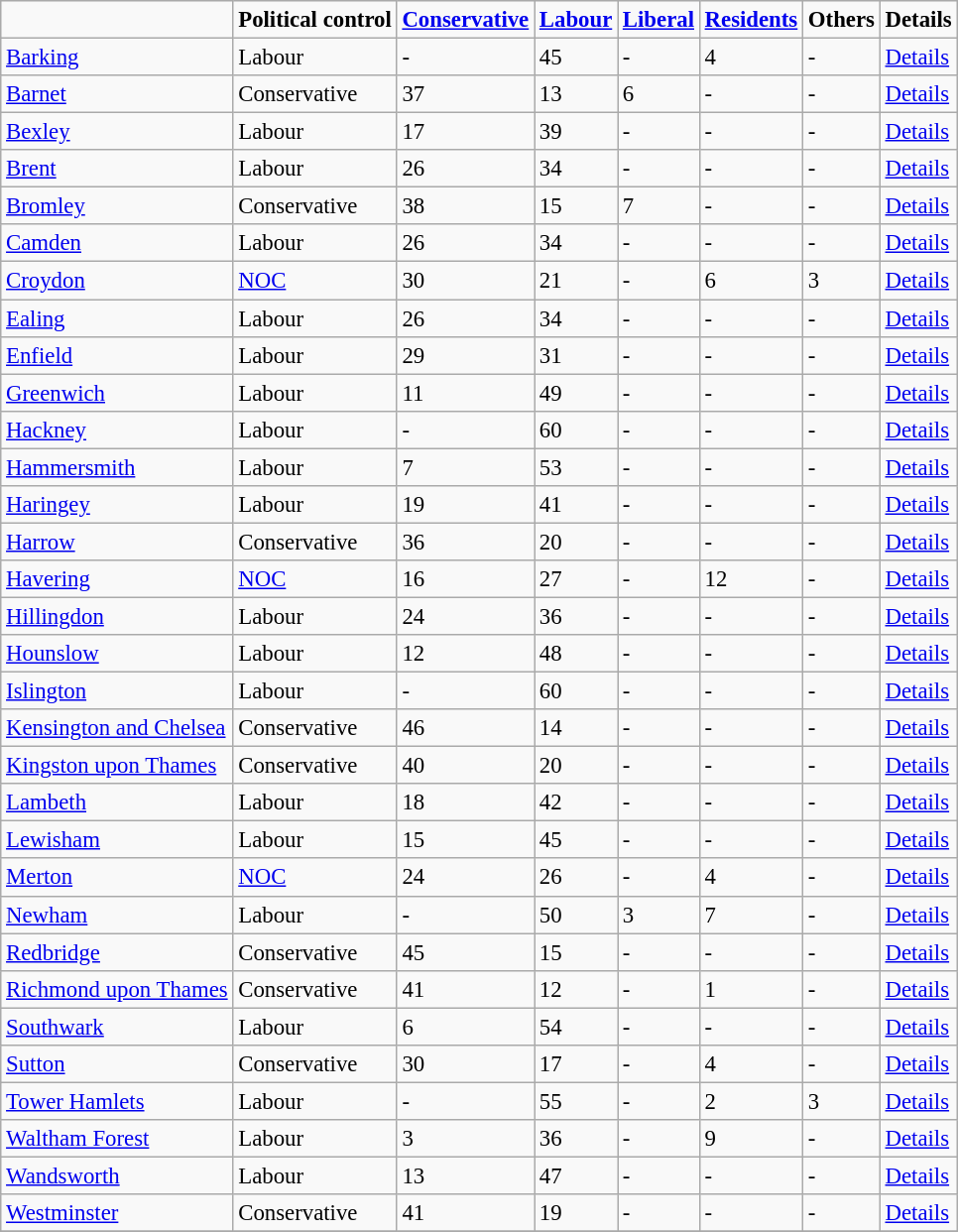<table class="wikitable" style="font-size: 95%;">
<tr>
<td></td>
<td><strong>Political control</strong></td>
<td><strong><a href='#'>Conservative</a></strong></td>
<td><strong><a href='#'>Labour</a></strong></td>
<td><strong><a href='#'>Liberal</a></strong></td>
<td><strong><a href='#'>Residents</a></strong></td>
<td><strong>Others</strong></td>
<td><strong>Details</strong></td>
</tr>
<tr>
<td><a href='#'>Barking</a><br><td>Labour</td></td>
<td>-</td>
<td>45</td>
<td>-</td>
<td>4</td>
<td>-</td>
<td><a href='#'>Details</a></td>
</tr>
<tr>
<td><a href='#'>Barnet</a><br><td>Conservative</td></td>
<td>37</td>
<td>13</td>
<td>6</td>
<td>-</td>
<td>-</td>
<td><a href='#'>Details</a></td>
</tr>
<tr>
<td><a href='#'>Bexley</a><br><td>Labour</td></td>
<td>17</td>
<td>39</td>
<td>-</td>
<td>-</td>
<td>-</td>
<td><a href='#'>Details</a></td>
</tr>
<tr>
<td><a href='#'>Brent</a><br><td>Labour</td></td>
<td>26</td>
<td>34</td>
<td>-</td>
<td>-</td>
<td>-</td>
<td><a href='#'>Details</a></td>
</tr>
<tr>
<td><a href='#'>Bromley</a><br><td>Conservative</td></td>
<td>38</td>
<td>15</td>
<td>7</td>
<td>-</td>
<td>-</td>
<td><a href='#'>Details</a></td>
</tr>
<tr>
<td><a href='#'>Camden</a><br><td>Labour</td></td>
<td>26</td>
<td>34</td>
<td>-</td>
<td>-</td>
<td>-</td>
<td><a href='#'>Details</a></td>
</tr>
<tr>
<td><a href='#'>Croydon</a><br><td><a href='#'>NOC</a></td></td>
<td>30</td>
<td>21</td>
<td>-</td>
<td>6</td>
<td>3</td>
<td><a href='#'>Details</a></td>
</tr>
<tr>
<td><a href='#'>Ealing</a><br><td>Labour</td></td>
<td>26</td>
<td>34</td>
<td>-</td>
<td>-</td>
<td>-</td>
<td><a href='#'>Details</a></td>
</tr>
<tr>
<td><a href='#'>Enfield</a><br><td>Labour</td></td>
<td>29</td>
<td>31</td>
<td>-</td>
<td>-</td>
<td>-</td>
<td><a href='#'>Details</a></td>
</tr>
<tr>
<td><a href='#'>Greenwich</a><br><td>Labour</td></td>
<td>11</td>
<td>49</td>
<td>-</td>
<td>-</td>
<td>-</td>
<td><a href='#'>Details</a></td>
</tr>
<tr>
<td><a href='#'>Hackney</a><br><td>Labour</td></td>
<td>-</td>
<td>60</td>
<td>-</td>
<td>-</td>
<td>-</td>
<td><a href='#'>Details</a></td>
</tr>
<tr>
<td><a href='#'>Hammersmith</a><br><td>Labour</td></td>
<td>7</td>
<td>53</td>
<td>-</td>
<td>-</td>
<td>-</td>
<td><a href='#'>Details</a></td>
</tr>
<tr>
<td><a href='#'>Haringey</a><br><td>Labour</td></td>
<td>19</td>
<td>41</td>
<td>-</td>
<td>-</td>
<td>-</td>
<td><a href='#'>Details</a></td>
</tr>
<tr>
<td><a href='#'>Harrow</a><br><td>Conservative</td></td>
<td>36</td>
<td>20</td>
<td>-</td>
<td>-</td>
<td>-</td>
<td><a href='#'>Details</a></td>
</tr>
<tr>
<td><a href='#'>Havering</a><br><td><a href='#'>NOC</a></td></td>
<td>16</td>
<td>27</td>
<td>-</td>
<td>12</td>
<td>-</td>
<td><a href='#'>Details</a></td>
</tr>
<tr>
<td><a href='#'>Hillingdon</a><br><td>Labour</td></td>
<td>24</td>
<td>36</td>
<td>-</td>
<td>-</td>
<td>-</td>
<td><a href='#'>Details</a></td>
</tr>
<tr>
<td><a href='#'>Hounslow</a><br><td>Labour</td></td>
<td>12</td>
<td>48</td>
<td>-</td>
<td>-</td>
<td>-</td>
<td><a href='#'>Details</a></td>
</tr>
<tr>
<td><a href='#'>Islington</a><br><td>Labour</td></td>
<td>-</td>
<td>60</td>
<td>-</td>
<td>-</td>
<td>-</td>
<td><a href='#'>Details</a></td>
</tr>
<tr>
<td><a href='#'>Kensington and Chelsea</a><br><td>Conservative</td></td>
<td>46</td>
<td>14</td>
<td>-</td>
<td>-</td>
<td>-</td>
<td><a href='#'>Details</a></td>
</tr>
<tr>
<td><a href='#'>Kingston upon Thames</a><br><td>Conservative</td></td>
<td>40</td>
<td>20</td>
<td>-</td>
<td>-</td>
<td>-</td>
<td><a href='#'>Details</a></td>
</tr>
<tr>
<td><a href='#'>Lambeth</a><br><td>Labour</td></td>
<td>18</td>
<td>42</td>
<td>-</td>
<td>-</td>
<td>-</td>
<td><a href='#'>Details</a></td>
</tr>
<tr>
<td><a href='#'>Lewisham</a><br><td>Labour</td></td>
<td>15</td>
<td>45</td>
<td>-</td>
<td>-</td>
<td>-</td>
<td><a href='#'>Details</a></td>
</tr>
<tr>
<td><a href='#'>Merton</a><br><td><a href='#'>NOC</a></td></td>
<td>24</td>
<td>26</td>
<td>-</td>
<td>4</td>
<td>-</td>
<td><a href='#'>Details</a></td>
</tr>
<tr>
<td><a href='#'>Newham</a><br><td>Labour</td></td>
<td>-</td>
<td>50</td>
<td>3</td>
<td>7</td>
<td>-</td>
<td><a href='#'>Details</a></td>
</tr>
<tr>
<td><a href='#'>Redbridge</a><br><td>Conservative</td></td>
<td>45</td>
<td>15</td>
<td>-</td>
<td>-</td>
<td>-</td>
<td><a href='#'>Details</a></td>
</tr>
<tr>
<td><a href='#'>Richmond upon Thames</a><br><td>Conservative</td></td>
<td>41</td>
<td>12</td>
<td>-</td>
<td>1</td>
<td>-</td>
<td><a href='#'>Details</a></td>
</tr>
<tr>
<td><a href='#'>Southwark</a><br><td>Labour</td></td>
<td>6</td>
<td>54</td>
<td>-</td>
<td>-</td>
<td>-</td>
<td><a href='#'>Details</a></td>
</tr>
<tr>
<td><a href='#'>Sutton</a><br><td>Conservative</td></td>
<td>30</td>
<td>17</td>
<td>-</td>
<td>4</td>
<td>-</td>
<td><a href='#'>Details</a></td>
</tr>
<tr>
<td><a href='#'>Tower Hamlets</a><br><td>Labour</td></td>
<td>-</td>
<td>55</td>
<td>-</td>
<td>2</td>
<td>3</td>
<td><a href='#'>Details</a></td>
</tr>
<tr>
<td><a href='#'>Waltham Forest</a><br><td>Labour</td></td>
<td>3</td>
<td>36</td>
<td>-</td>
<td>9</td>
<td>-</td>
<td><a href='#'>Details</a></td>
</tr>
<tr>
<td><a href='#'>Wandsworth</a><br><td>Labour</td></td>
<td>13</td>
<td>47</td>
<td>-</td>
<td>-</td>
<td>-</td>
<td><a href='#'>Details</a></td>
</tr>
<tr>
<td><a href='#'>Westminster</a><br><td>Conservative</td></td>
<td>41</td>
<td>19</td>
<td>-</td>
<td>-</td>
<td>-</td>
<td><a href='#'>Details</a></td>
</tr>
<tr>
</tr>
</table>
